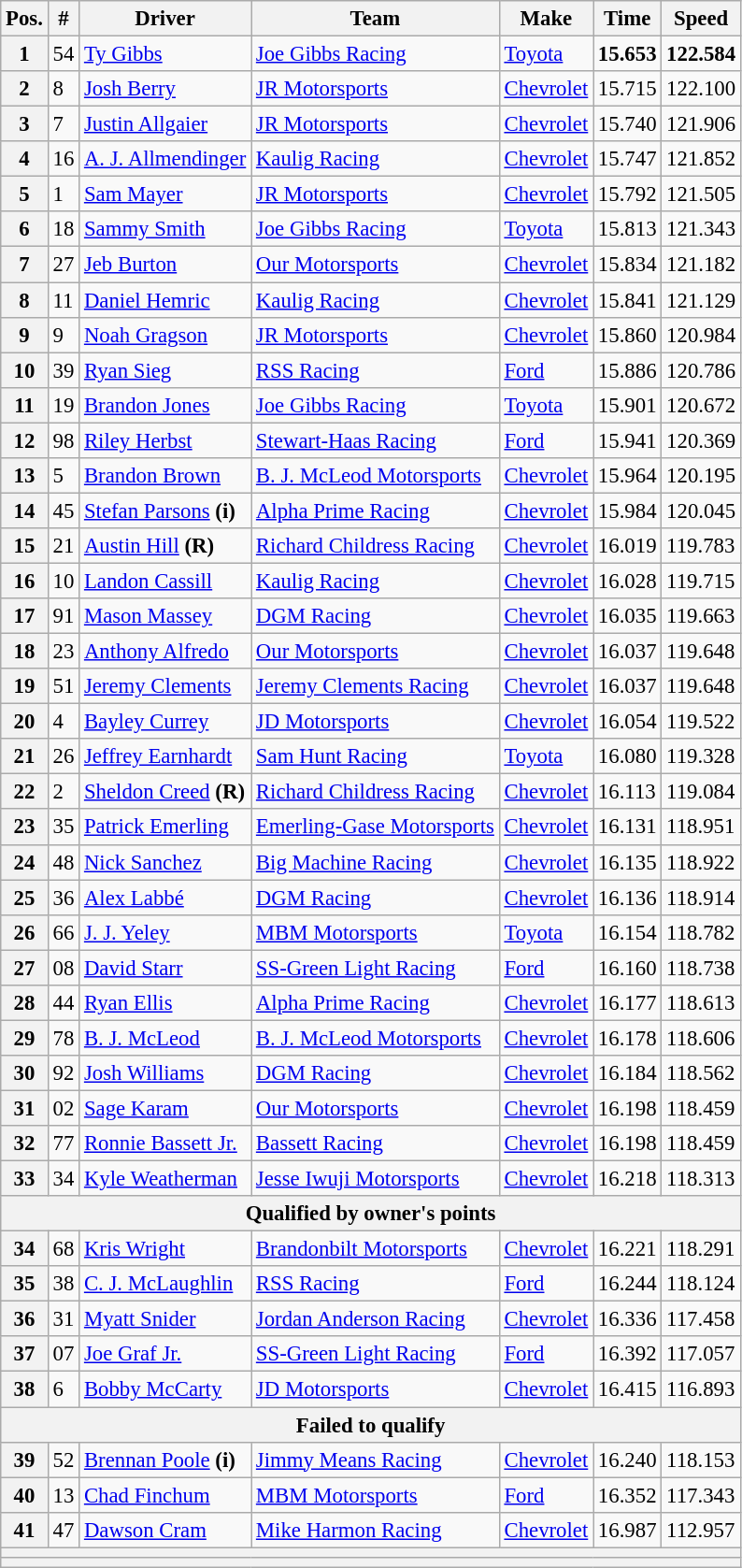<table class="wikitable" style="font-size:95%">
<tr>
<th>Pos.</th>
<th>#</th>
<th>Driver</th>
<th>Team</th>
<th>Make</th>
<th>Time</th>
<th>Speed</th>
</tr>
<tr>
<th>1</th>
<td>54</td>
<td><a href='#'>Ty Gibbs</a></td>
<td><a href='#'>Joe Gibbs Racing</a></td>
<td><a href='#'>Toyota</a></td>
<td><strong>15.653</strong></td>
<td><strong>122.584</strong></td>
</tr>
<tr>
<th>2</th>
<td>8</td>
<td><a href='#'>Josh Berry</a></td>
<td><a href='#'>JR Motorsports</a></td>
<td><a href='#'>Chevrolet</a></td>
<td>15.715</td>
<td>122.100</td>
</tr>
<tr>
<th>3</th>
<td>7</td>
<td><a href='#'>Justin Allgaier</a></td>
<td><a href='#'>JR Motorsports</a></td>
<td><a href='#'>Chevrolet</a></td>
<td>15.740</td>
<td>121.906</td>
</tr>
<tr>
<th>4</th>
<td>16</td>
<td><a href='#'>A. J. Allmendinger</a></td>
<td><a href='#'>Kaulig Racing</a></td>
<td><a href='#'>Chevrolet</a></td>
<td>15.747</td>
<td>121.852</td>
</tr>
<tr>
<th>5</th>
<td>1</td>
<td><a href='#'>Sam Mayer</a></td>
<td><a href='#'>JR Motorsports</a></td>
<td><a href='#'>Chevrolet</a></td>
<td>15.792</td>
<td>121.505</td>
</tr>
<tr>
<th>6</th>
<td>18</td>
<td><a href='#'>Sammy Smith</a></td>
<td><a href='#'>Joe Gibbs Racing</a></td>
<td><a href='#'>Toyota</a></td>
<td>15.813</td>
<td>121.343</td>
</tr>
<tr>
<th>7</th>
<td>27</td>
<td><a href='#'>Jeb Burton</a></td>
<td><a href='#'>Our Motorsports</a></td>
<td><a href='#'>Chevrolet</a></td>
<td>15.834</td>
<td>121.182</td>
</tr>
<tr>
<th>8</th>
<td>11</td>
<td><a href='#'>Daniel Hemric</a></td>
<td><a href='#'>Kaulig Racing</a></td>
<td><a href='#'>Chevrolet</a></td>
<td>15.841</td>
<td>121.129</td>
</tr>
<tr>
<th>9</th>
<td>9</td>
<td><a href='#'>Noah Gragson</a></td>
<td><a href='#'>JR Motorsports</a></td>
<td><a href='#'>Chevrolet</a></td>
<td>15.860</td>
<td>120.984</td>
</tr>
<tr>
<th>10</th>
<td>39</td>
<td><a href='#'>Ryan Sieg</a></td>
<td><a href='#'>RSS Racing</a></td>
<td><a href='#'>Ford</a></td>
<td>15.886</td>
<td>120.786</td>
</tr>
<tr>
<th>11</th>
<td>19</td>
<td><a href='#'>Brandon Jones</a></td>
<td><a href='#'>Joe Gibbs Racing</a></td>
<td><a href='#'>Toyota</a></td>
<td>15.901</td>
<td>120.672</td>
</tr>
<tr>
<th>12</th>
<td>98</td>
<td><a href='#'>Riley Herbst</a></td>
<td><a href='#'>Stewart-Haas Racing</a></td>
<td><a href='#'>Ford</a></td>
<td>15.941</td>
<td>120.369</td>
</tr>
<tr>
<th>13</th>
<td>5</td>
<td><a href='#'>Brandon Brown</a></td>
<td><a href='#'>B. J. McLeod Motorsports</a></td>
<td><a href='#'>Chevrolet</a></td>
<td>15.964</td>
<td>120.195</td>
</tr>
<tr>
<th>14</th>
<td>45</td>
<td><a href='#'>Stefan Parsons</a> <strong>(i)</strong></td>
<td><a href='#'>Alpha Prime Racing</a></td>
<td><a href='#'>Chevrolet</a></td>
<td>15.984</td>
<td>120.045</td>
</tr>
<tr>
<th>15</th>
<td>21</td>
<td><a href='#'>Austin Hill</a> <strong>(R)</strong></td>
<td><a href='#'>Richard Childress Racing</a></td>
<td><a href='#'>Chevrolet</a></td>
<td>16.019</td>
<td>119.783</td>
</tr>
<tr>
<th>16</th>
<td>10</td>
<td><a href='#'>Landon Cassill</a></td>
<td><a href='#'>Kaulig Racing</a></td>
<td><a href='#'>Chevrolet</a></td>
<td>16.028</td>
<td>119.715</td>
</tr>
<tr>
<th>17</th>
<td>91</td>
<td><a href='#'>Mason Massey</a></td>
<td><a href='#'>DGM Racing</a></td>
<td><a href='#'>Chevrolet</a></td>
<td>16.035</td>
<td>119.663</td>
</tr>
<tr>
<th>18</th>
<td>23</td>
<td><a href='#'>Anthony Alfredo</a></td>
<td><a href='#'>Our Motorsports</a></td>
<td><a href='#'>Chevrolet</a></td>
<td>16.037</td>
<td>119.648</td>
</tr>
<tr>
<th>19</th>
<td>51</td>
<td><a href='#'>Jeremy Clements</a></td>
<td><a href='#'>Jeremy Clements Racing</a></td>
<td><a href='#'>Chevrolet</a></td>
<td>16.037</td>
<td>119.648</td>
</tr>
<tr>
<th>20</th>
<td>4</td>
<td><a href='#'>Bayley Currey</a></td>
<td><a href='#'>JD Motorsports</a></td>
<td><a href='#'>Chevrolet</a></td>
<td>16.054</td>
<td>119.522</td>
</tr>
<tr>
<th>21</th>
<td>26</td>
<td><a href='#'>Jeffrey Earnhardt</a></td>
<td><a href='#'>Sam Hunt Racing</a></td>
<td><a href='#'>Toyota</a></td>
<td>16.080</td>
<td>119.328</td>
</tr>
<tr>
<th>22</th>
<td>2</td>
<td><a href='#'>Sheldon Creed</a> <strong>(R)</strong></td>
<td><a href='#'>Richard Childress Racing</a></td>
<td><a href='#'>Chevrolet</a></td>
<td>16.113</td>
<td>119.084</td>
</tr>
<tr>
<th>23</th>
<td>35</td>
<td><a href='#'>Patrick Emerling</a></td>
<td><a href='#'>Emerling-Gase Motorsports</a></td>
<td><a href='#'>Chevrolet</a></td>
<td>16.131</td>
<td>118.951</td>
</tr>
<tr>
<th>24</th>
<td>48</td>
<td><a href='#'>Nick Sanchez</a></td>
<td><a href='#'>Big Machine Racing</a></td>
<td><a href='#'>Chevrolet</a></td>
<td>16.135</td>
<td>118.922</td>
</tr>
<tr>
<th>25</th>
<td>36</td>
<td><a href='#'>Alex Labbé</a></td>
<td><a href='#'>DGM Racing</a></td>
<td><a href='#'>Chevrolet</a></td>
<td>16.136</td>
<td>118.914</td>
</tr>
<tr>
<th>26</th>
<td>66</td>
<td><a href='#'>J. J. Yeley</a></td>
<td><a href='#'>MBM Motorsports</a></td>
<td><a href='#'>Toyota</a></td>
<td>16.154</td>
<td>118.782</td>
</tr>
<tr>
<th>27</th>
<td>08</td>
<td><a href='#'>David Starr</a></td>
<td><a href='#'>SS-Green Light Racing</a></td>
<td><a href='#'>Ford</a></td>
<td>16.160</td>
<td>118.738</td>
</tr>
<tr>
<th>28</th>
<td>44</td>
<td><a href='#'>Ryan Ellis</a></td>
<td><a href='#'>Alpha Prime Racing</a></td>
<td><a href='#'>Chevrolet</a></td>
<td>16.177</td>
<td>118.613</td>
</tr>
<tr>
<th>29</th>
<td>78</td>
<td><a href='#'>B. J. McLeod</a></td>
<td><a href='#'>B. J. McLeod Motorsports</a></td>
<td><a href='#'>Chevrolet</a></td>
<td>16.178</td>
<td>118.606</td>
</tr>
<tr>
<th>30</th>
<td>92</td>
<td><a href='#'>Josh Williams</a></td>
<td><a href='#'>DGM Racing</a></td>
<td><a href='#'>Chevrolet</a></td>
<td>16.184</td>
<td>118.562</td>
</tr>
<tr>
<th>31</th>
<td>02</td>
<td><a href='#'>Sage Karam</a></td>
<td><a href='#'>Our Motorsports</a></td>
<td><a href='#'>Chevrolet</a></td>
<td>16.198</td>
<td>118.459</td>
</tr>
<tr>
<th>32</th>
<td>77</td>
<td><a href='#'>Ronnie Bassett Jr.</a></td>
<td><a href='#'>Bassett Racing</a></td>
<td><a href='#'>Chevrolet</a></td>
<td>16.198</td>
<td>118.459</td>
</tr>
<tr>
<th>33</th>
<td>34</td>
<td><a href='#'>Kyle Weatherman</a></td>
<td><a href='#'>Jesse Iwuji Motorsports</a></td>
<td><a href='#'>Chevrolet</a></td>
<td>16.218</td>
<td>118.313</td>
</tr>
<tr>
<th colspan="7">Qualified by owner's points</th>
</tr>
<tr>
<th>34</th>
<td>68</td>
<td><a href='#'>Kris Wright</a></td>
<td><a href='#'>Brandonbilt Motorsports</a></td>
<td><a href='#'>Chevrolet</a></td>
<td>16.221</td>
<td>118.291</td>
</tr>
<tr>
<th>35</th>
<td>38</td>
<td><a href='#'>C. J. McLaughlin</a></td>
<td><a href='#'>RSS Racing</a></td>
<td><a href='#'>Ford</a></td>
<td>16.244</td>
<td>118.124</td>
</tr>
<tr>
<th>36</th>
<td>31</td>
<td><a href='#'>Myatt Snider</a></td>
<td><a href='#'>Jordan Anderson Racing</a></td>
<td><a href='#'>Chevrolet</a></td>
<td>16.336</td>
<td>117.458</td>
</tr>
<tr>
<th>37</th>
<td>07</td>
<td><a href='#'>Joe Graf Jr.</a></td>
<td><a href='#'>SS-Green Light Racing</a></td>
<td><a href='#'>Ford</a></td>
<td>16.392</td>
<td>117.057</td>
</tr>
<tr>
<th>38</th>
<td>6</td>
<td><a href='#'>Bobby McCarty</a></td>
<td><a href='#'>JD Motorsports</a></td>
<td><a href='#'>Chevrolet</a></td>
<td>16.415</td>
<td>116.893</td>
</tr>
<tr>
<th colspan="7">Failed to qualify</th>
</tr>
<tr>
<th>39</th>
<td>52</td>
<td><a href='#'>Brennan Poole</a> <strong>(i)</strong></td>
<td><a href='#'>Jimmy Means Racing</a></td>
<td><a href='#'>Chevrolet</a></td>
<td>16.240</td>
<td>118.153</td>
</tr>
<tr>
<th>40</th>
<td>13</td>
<td><a href='#'>Chad Finchum</a></td>
<td><a href='#'>MBM Motorsports</a></td>
<td><a href='#'>Ford</a></td>
<td>16.352</td>
<td>117.343</td>
</tr>
<tr>
<th>41</th>
<td>47</td>
<td><a href='#'>Dawson Cram</a></td>
<td><a href='#'>Mike Harmon Racing</a></td>
<td><a href='#'>Chevrolet</a></td>
<td>16.987</td>
<td>112.957</td>
</tr>
<tr>
<th colspan="7"></th>
</tr>
<tr>
<th colspan="7"></th>
</tr>
</table>
